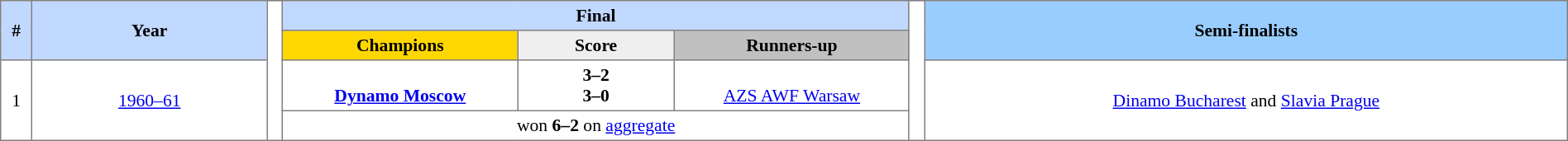<table border=1 style="border-collapse:collapse; font-size:90%; text-align:center;" cellpadding=3 cellspacing=0 width=100%>
<tr bgcolor=#C1D8FF>
<th rowspan=2 width=2%>#</th>
<th colspan="2" rowspan="2" width="15%">Year</th>
<th width=1% rowspan=4 bgcolor=ffffff></th>
<th colspan=3>Final</th>
<th width=1% rowspan=4 bgcolor=ffffff></th>
<th colspan="3" rowspan="2" bgcolor="9acdff">Semi-finalists</th>
</tr>
<tr bgcolor=#EFEFEF>
<th width=15% bgcolor=gold>Champions</th>
<th width=10%>Score</th>
<th width=15% bgcolor=silver>Runners-up</th>
</tr>
<tr style="background:#FFFFFF;">
<td rowspan="2">1</td>
<td colspan="2" rowspan="2"><a href='#'>1960–61</a></td>
<td><strong> <br> <a href='#'>Dynamo Moscow</a></strong></td>
<td><strong>3–2</strong><br><strong>3–0</strong></td>
<td> <br> <a href='#'>AZS AWF Warsaw</a></td>
<td colspan="3" rowspan="2"> <a href='#'>Dinamo Bucharest</a> and  <a href='#'>Slavia Prague</a></td>
</tr>
<tr style="background:#FFFFFF;">
<td colspan=3>won <strong>6–2</strong> on <a href='#'>aggregate</a></td>
</tr>
</table>
